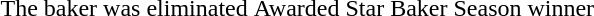<table>
<tr>
<td> The baker was eliminated</td>
<td> Awarded Star Baker</td>
<td> Season winner</td>
</tr>
<tr>
</tr>
</table>
